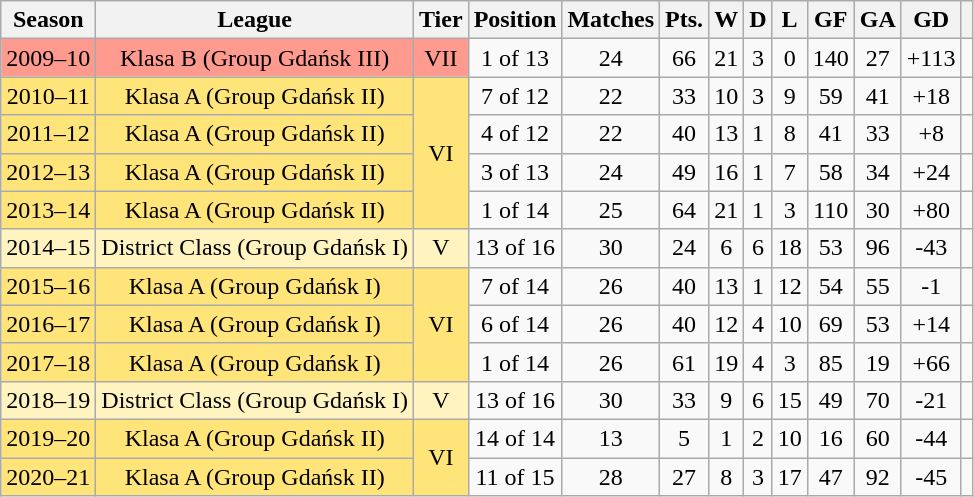<table class="wikitable" style="text-align: center">
<tr>
<th>Season</th>
<th>League</th>
<th>Tier</th>
<th>Position</th>
<th>Matches</th>
<th>Pts.</th>
<th>W</th>
<th>D</th>
<th>L</th>
<th>GF</th>
<th>GA</th>
<th>GD</th>
<th></th>
</tr>
<tr>
<td bgcolor="#ff9a8e">2009–10</td>
<td bgcolor="#ff9a8e">Klasa B (Group Gdańsk III)</td>
<td bgcolor="#ff9a8e">VII</td>
<td>1 of 13</td>
<td>24</td>
<td>66</td>
<td>21</td>
<td>3</td>
<td>0</td>
<td>140</td>
<td>27</td>
<td>+113</td>
<td></td>
</tr>
<tr>
<td bgcolor=#ffe579>2010–11</td>
<td bgcolor=#ffe579>Klasa A (Group Gdańsk II)</td>
<td bgcolor=#ffe579 rowspan=4>VI</td>
<td>7 of 12</td>
<td>22</td>
<td>33</td>
<td>10</td>
<td>3</td>
<td>9</td>
<td>59</td>
<td>41</td>
<td>+18</td>
<td></td>
</tr>
<tr>
<td bgcolor=#ffe579>2011–12</td>
<td bgcolor=#ffe579>Klasa A (Group Gdańsk II)</td>
<td>4 of 12</td>
<td>22</td>
<td>40</td>
<td>13</td>
<td>1</td>
<td>8</td>
<td>41</td>
<td>33</td>
<td>+8</td>
<td></td>
</tr>
<tr>
<td bgcolor=#ffe579>2012–13</td>
<td bgcolor=#ffe579>Klasa A (Group Gdańsk II)</td>
<td>3 of 13</td>
<td>24</td>
<td>49</td>
<td>16</td>
<td>1</td>
<td>7</td>
<td>58</td>
<td>34</td>
<td>+24</td>
<td></td>
</tr>
<tr>
<td bgcolor=#ffe579>2013–14</td>
<td bgcolor=#ffe579>Klasa A (Group Gdańsk II)</td>
<td>1 of 14</td>
<td>25</td>
<td>64</td>
<td>21</td>
<td>1</td>
<td>3</td>
<td>110</td>
<td>30</td>
<td>+80</td>
<td></td>
</tr>
<tr>
<td bgcolor=#fff3c0>2014–15</td>
<td bgcolor=#fff3c0>District Class (Group Gdańsk I)</td>
<td bgcolor=#fff3c0>V</td>
<td>13 of 16</td>
<td>30</td>
<td>24</td>
<td>6</td>
<td>6</td>
<td>18</td>
<td>53</td>
<td>96</td>
<td>-43</td>
<td></td>
</tr>
<tr>
<td bgcolor=#ffe579>2015–16</td>
<td bgcolor=#ffe579>Klasa A (Group Gdańsk I)</td>
<td bgcolor=#ffe579 rowspan=3>VI</td>
<td>7 of 14</td>
<td>26</td>
<td>40</td>
<td>13</td>
<td>1</td>
<td>12</td>
<td>54</td>
<td>55</td>
<td>-1</td>
<td></td>
</tr>
<tr>
<td bgcolor=#ffe579>2016–17</td>
<td bgcolor=#ffe579>Klasa A (Group Gdańsk I)</td>
<td>6 of 14</td>
<td>26</td>
<td>40</td>
<td>12</td>
<td>4</td>
<td>10</td>
<td>69</td>
<td>53</td>
<td>+14</td>
<td></td>
</tr>
<tr>
<td bgcolor=#ffe579>2017–18</td>
<td bgcolor=#ffe579>Klasa A (Group Gdańsk I)</td>
<td>1 of 14</td>
<td>26</td>
<td>61</td>
<td>19</td>
<td>4</td>
<td>3</td>
<td>85</td>
<td>19</td>
<td>+66</td>
<td></td>
</tr>
<tr>
<td bgcolor=#fff3c0>2018–19</td>
<td bgcolor=#fff3c0>District Class (Group Gdańsk I)</td>
<td bgcolor=#fff3c0>V</td>
<td>13 of 16</td>
<td>30</td>
<td>33</td>
<td>9</td>
<td>6</td>
<td>15</td>
<td>49</td>
<td>70</td>
<td>-21</td>
<td></td>
</tr>
<tr>
<td bgcolor=#ffe579>2019–20</td>
<td bgcolor=#ffe579>Klasa A (Group Gdańsk II)</td>
<td rowspan=2 bgcolor=#ffe579>VI</td>
<td>14 of 14</td>
<td>13</td>
<td>5</td>
<td>1</td>
<td>2</td>
<td>10</td>
<td>16</td>
<td>60</td>
<td>-44</td>
<td></td>
</tr>
<tr>
<td bgcolor=#ffe579>2020–21</td>
<td bgcolor=#ffe579>Klasa A (Group Gdańsk II)</td>
<td>11 of 15</td>
<td>28</td>
<td>27</td>
<td>8</td>
<td>3</td>
<td>17</td>
<td>47</td>
<td>92</td>
<td>-45</td>
<td></td>
</tr>
</table>
